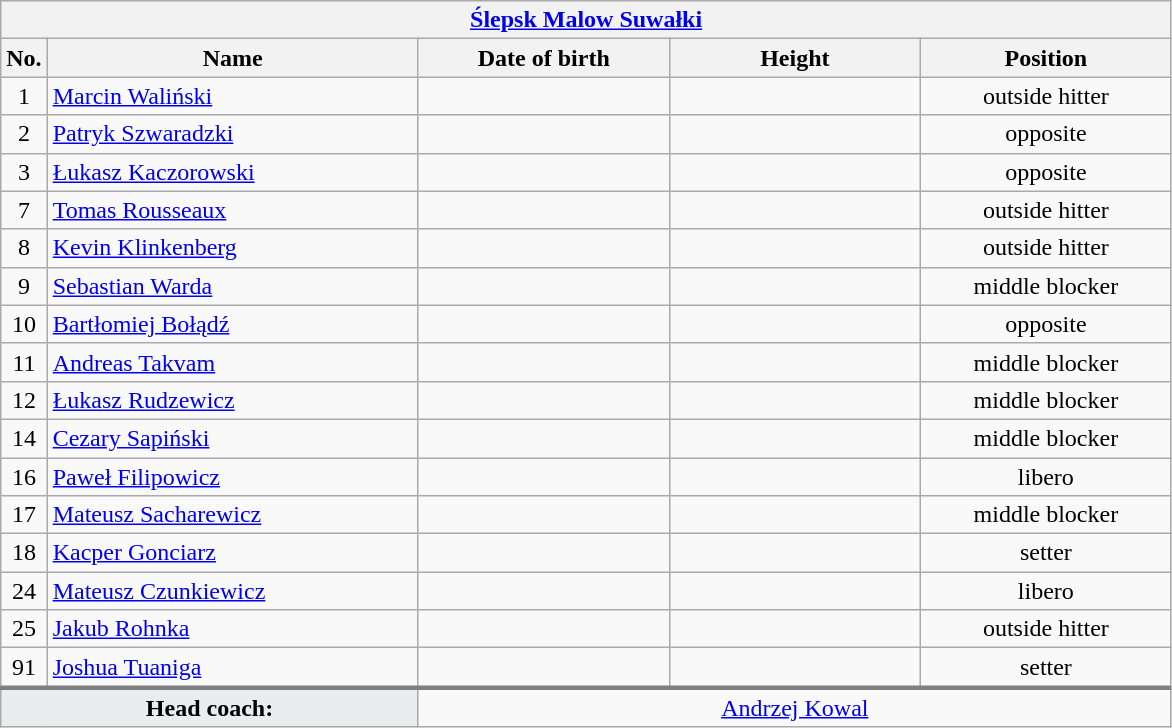<table class="wikitable collapsible collapsed" style="font-size:100%; text-align:center">
<tr>
<th colspan=5 style="width:30em"><a href='#'>Ślepsk Malow Suwałki</a></th>
</tr>
<tr>
<th>No.</th>
<th style="width:15em">Name</th>
<th style="width:10em">Date of birth</th>
<th style="width:10em">Height</th>
<th style="width:10em">Position</th>
</tr>
<tr>
<td>1</td>
<td align=left> <a href='#'>Marcin Waliński</a></td>
<td align=right></td>
<td></td>
<td>outside hitter</td>
</tr>
<tr>
<td>2</td>
<td align=left> <a href='#'>Patryk Szwaradzki</a></td>
<td align=right></td>
<td></td>
<td>opposite</td>
</tr>
<tr>
<td>3</td>
<td align=left> <a href='#'>Łukasz Kaczorowski</a></td>
<td align=right></td>
<td></td>
<td>opposite</td>
</tr>
<tr>
<td>7</td>
<td align=left> <a href='#'>Tomas Rousseaux</a></td>
<td align=right></td>
<td></td>
<td>outside hitter</td>
</tr>
<tr>
<td>8</td>
<td align=left> <a href='#'>Kevin Klinkenberg</a></td>
<td align=right></td>
<td></td>
<td>outside hitter</td>
</tr>
<tr>
<td>9</td>
<td align=left> <a href='#'>Sebastian Warda</a></td>
<td align=right></td>
<td></td>
<td>middle blocker</td>
</tr>
<tr>
<td>10</td>
<td align=left> <a href='#'>Bartłomiej Bołądź</a></td>
<td align=right></td>
<td></td>
<td>opposite</td>
</tr>
<tr>
<td>11</td>
<td align=left> <a href='#'>Andreas Takvam</a></td>
<td align=right></td>
<td></td>
<td>middle blocker</td>
</tr>
<tr>
<td>12</td>
<td align=left> <a href='#'>Łukasz Rudzewicz</a></td>
<td align=right></td>
<td></td>
<td>middle blocker</td>
</tr>
<tr>
<td>14</td>
<td align=left> <a href='#'>Cezary Sapiński</a></td>
<td align=right></td>
<td></td>
<td>middle blocker</td>
</tr>
<tr>
<td>16</td>
<td align=left> <a href='#'>Paweł Filipowicz</a></td>
<td align=right></td>
<td></td>
<td>libero</td>
</tr>
<tr>
<td>17</td>
<td align=left> <a href='#'>Mateusz Sacharewicz</a></td>
<td align=right></td>
<td></td>
<td>middle blocker</td>
</tr>
<tr>
<td>18</td>
<td align=left> <a href='#'>Kacper Gonciarz</a></td>
<td align=right></td>
<td></td>
<td>setter</td>
</tr>
<tr>
<td>24</td>
<td align=left> <a href='#'>Mateusz Czunkiewicz</a></td>
<td align=right></td>
<td></td>
<td>libero</td>
</tr>
<tr>
<td>25</td>
<td align=left> <a href='#'>Jakub Rohnka</a></td>
<td align=right></td>
<td></td>
<td>outside hitter</td>
</tr>
<tr>
<td>91</td>
<td align=left> <a href='#'>Joshua Tuaniga</a></td>
<td align=right></td>
<td></td>
<td>setter</td>
</tr>
<tr style="border-top: 3px solid grey">
<td colspan=2 style="background:#EAECF0"><strong>Head coach:</strong></td>
<td colspan=3> <a href='#'>Andrzej Kowal</a></td>
</tr>
</table>
